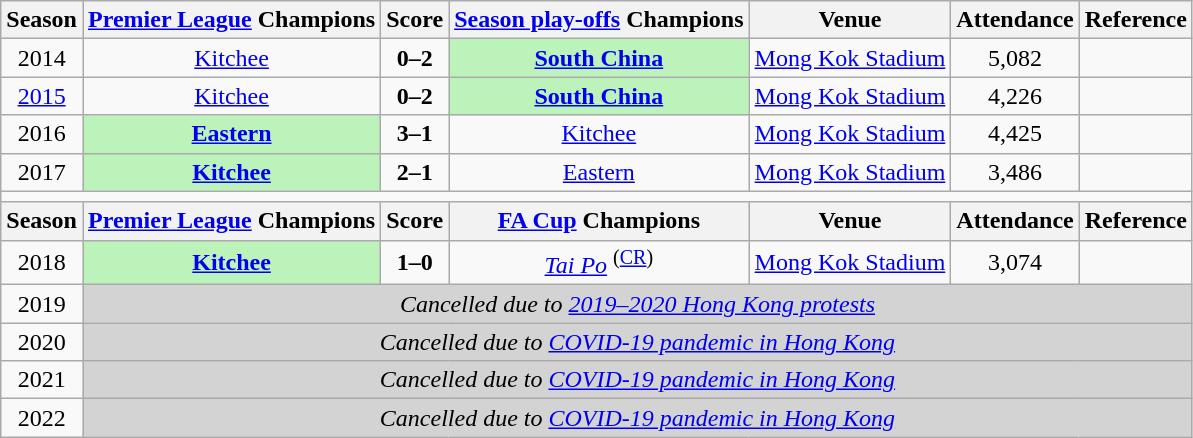<table class="wikitable" style="text-align: center">
<tr>
<th>Season</th>
<th><a href='#'>Premier League</a> Champions</th>
<th>Score</th>
<th><a href='#'>Season play-offs</a> Champions</th>
<th>Venue</th>
<th>Attendance</th>
<th>Reference</th>
</tr>
<tr>
<td>2014</td>
<td><a href='#'>Kitchee</a></td>
<td><strong>0–2</strong></td>
<td bgcolor=#BBF3BB><strong><a href='#'>South China</a></strong></td>
<td><a href='#'>Mong Kok Stadium</a></td>
<td>5,082</td>
<td></td>
</tr>
<tr>
<td><a href='#'>2015</a></td>
<td><a href='#'>Kitchee</a></td>
<td><strong>0–2</strong></td>
<td bgcolor=#BBF3BB><strong><a href='#'>South China</a></strong></td>
<td><a href='#'>Mong Kok Stadium</a></td>
<td>4,226</td>
<td></td>
</tr>
<tr>
<td>2016</td>
<td bgcolor=#BBF3BB><strong><a href='#'>Eastern</a></strong></td>
<td><strong>3–1</strong></td>
<td><a href='#'>Kitchee</a></td>
<td><a href='#'>Mong Kok Stadium</a></td>
<td>4,425</td>
<td></td>
</tr>
<tr>
<td>2017</td>
<td bgcolor=#BBF3BB><strong><a href='#'>Kitchee</a></strong></td>
<td><strong>2–1</strong></td>
<td><a href='#'>Eastern</a></td>
<td><a href='#'>Mong Kok Stadium</a></td>
<td>3,486</td>
<td></td>
</tr>
<tr>
<td colspan=7></td>
</tr>
<tr>
<th>Season</th>
<th><a href='#'>Premier League</a> Champions</th>
<th>Score</th>
<th><a href='#'>FA Cup</a> Champions</th>
<th>Venue</th>
<th>Attendance</th>
<th>Reference</th>
</tr>
<tr>
<td>2018</td>
<td bgcolor=#BBF3BB><strong><a href='#'>Kitchee</a></strong></td>
<td><strong>1–0</strong></td>
<td><em><a href='#'>Tai Po</a></em> <sup>(<a href='#'>CR</a>)</sup></td>
<td><a href='#'>Mong Kok Stadium</a></td>
<td>3,074</td>
<td></td>
</tr>
<tr>
<td>2019</td>
<td colspan=6 bgcolor=lightgrey><em>Cancelled due to <a href='#'>2019–2020 Hong Kong protests</a></em></td>
</tr>
<tr>
<td>2020</td>
<td colspan=6 bgcolor=lightgrey><em>Cancelled due to <a href='#'>COVID-19 pandemic in Hong Kong</a></em></td>
</tr>
<tr>
<td>2021</td>
<td colspan=6 bgcolor=lightgrey><em>Cancelled due to <a href='#'>COVID-19 pandemic in Hong Kong</a></em></td>
</tr>
<tr>
<td>2022</td>
<td colspan=6 bgcolor=lightgrey><em>Cancelled due to <a href='#'>COVID-19 pandemic in Hong Kong</a></em></td>
</tr>
</table>
